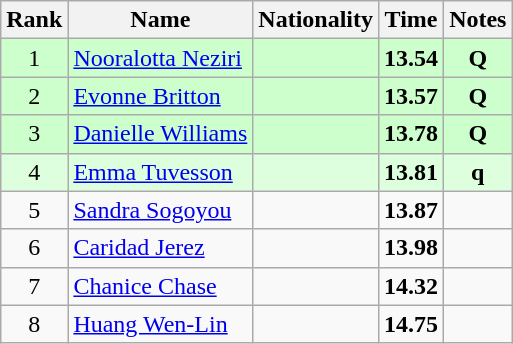<table class="wikitable sortable" style="text-align:center">
<tr>
<th>Rank</th>
<th>Name</th>
<th>Nationality</th>
<th>Time</th>
<th>Notes</th>
</tr>
<tr bgcolor=ccffcc>
<td>1</td>
<td align=left><a href='#'>Nooralotta Neziri</a></td>
<td align=left></td>
<td><strong>13.54</strong></td>
<td><strong>Q</strong></td>
</tr>
<tr bgcolor=ccffcc>
<td>2</td>
<td align=left><a href='#'>Evonne Britton</a></td>
<td align=left></td>
<td><strong>13.57</strong></td>
<td><strong>Q</strong></td>
</tr>
<tr bgcolor=ccffcc>
<td>3</td>
<td align=left><a href='#'>Danielle Williams</a></td>
<td align=left></td>
<td><strong>13.78</strong></td>
<td><strong>Q</strong></td>
</tr>
<tr bgcolor=ddffdd>
<td>4</td>
<td align=left><a href='#'>Emma Tuvesson</a></td>
<td align=left></td>
<td><strong>13.81</strong></td>
<td><strong>q</strong></td>
</tr>
<tr>
<td>5</td>
<td align=left><a href='#'>Sandra Sogoyou</a></td>
<td align=left></td>
<td><strong>13.87</strong></td>
<td></td>
</tr>
<tr>
<td>6</td>
<td align=left><a href='#'>Caridad Jerez</a></td>
<td align=left></td>
<td><strong>13.98</strong></td>
<td></td>
</tr>
<tr>
<td>7</td>
<td align=left><a href='#'>Chanice Chase</a></td>
<td align=left></td>
<td><strong>14.32</strong></td>
<td></td>
</tr>
<tr>
<td>8</td>
<td align=left><a href='#'>Huang Wen-Lin</a></td>
<td align=left></td>
<td><strong>14.75</strong></td>
<td></td>
</tr>
</table>
